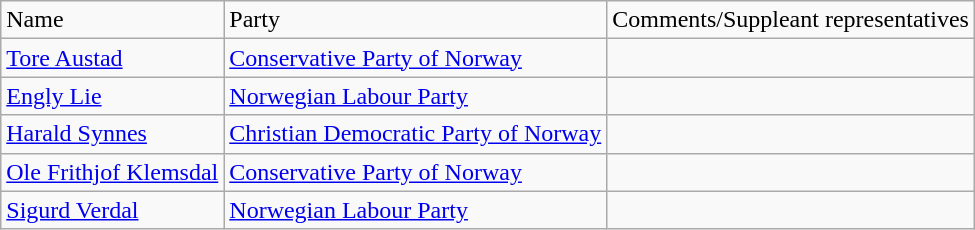<table class="wikitable">
<tr>
<td>Name</td>
<td>Party</td>
<td>Comments/Suppleant representatives</td>
</tr>
<tr>
<td><a href='#'>Tore Austad</a></td>
<td><a href='#'>Conservative Party of Norway</a></td>
<td></td>
</tr>
<tr>
<td><a href='#'>Engly Lie</a></td>
<td><a href='#'>Norwegian Labour Party</a></td>
<td></td>
</tr>
<tr>
<td><a href='#'>Harald Synnes</a></td>
<td><a href='#'>Christian Democratic Party of Norway</a></td>
<td></td>
</tr>
<tr>
<td><a href='#'>Ole Frithjof Klemsdal</a></td>
<td><a href='#'>Conservative Party of Norway</a></td>
<td></td>
</tr>
<tr>
<td><a href='#'>Sigurd Verdal</a></td>
<td><a href='#'>Norwegian Labour Party</a></td>
<td></td>
</tr>
</table>
